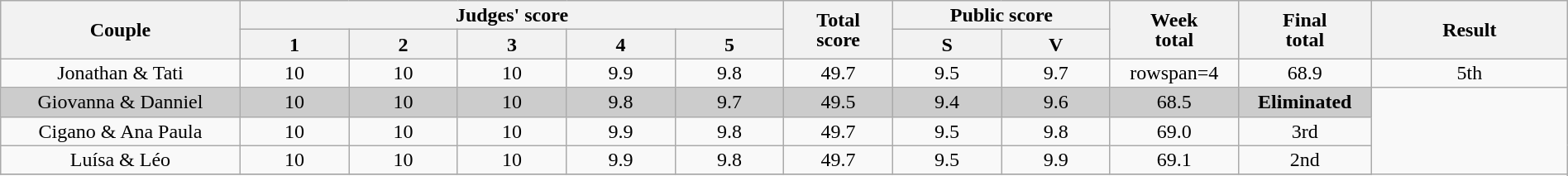<table class="wikitable" style="font-size:100%; line-height:16px; text-align:center" width="100%">
<tr>
<th rowspan=2 width="11.0%">Couple</th>
<th colspan=5 width="25.0%">Judges' score</th>
<th rowspan=2 width="05.0%">Total<br>score</th>
<th colspan=2 width="10.0%">Public score</th>
<th rowspan=2 width="05.0%">Week<br>total</th>
<th rowspan=2 width="05.0%">Final<br>total</th>
<th rowspan=2 width="09.0%">Result<br></th>
</tr>
<tr>
<th width="05.0%">1</th>
<th width="05.0%">2</th>
<th width="05.0%">3</th>
<th width="05.0%">4</th>
<th width="05.0%">5</th>
<th width="05.0%">S</th>
<th width="05.0%">V</th>
</tr>
<tr>
<td>Jonathan & Tati</td>
<td>10</td>
<td>10</td>
<td>10</td>
<td>9.9</td>
<td>9.8</td>
<td>49.7</td>
<td>9.5</td>
<td>9.7</td>
<td>rowspan=4 </td>
<td>68.9</td>
<td>5th</td>
</tr>
<tr bgcolor=CCCCCC>
<td>Giovanna & Danniel</td>
<td>10</td>
<td>10</td>
<td>10</td>
<td>9.8</td>
<td>9.7</td>
<td>49.5</td>
<td>9.4</td>
<td>9.6</td>
<td>68.5</td>
<td><strong>Eliminated</strong></td>
</tr>
<tr>
<td>Cigano & Ana Paula</td>
<td>10</td>
<td>10</td>
<td>10</td>
<td>9.9</td>
<td>9.8</td>
<td>49.7</td>
<td>9.5</td>
<td>9.8</td>
<td>69.0</td>
<td>3rd</td>
</tr>
<tr>
<td>Luísa & Léo</td>
<td>10</td>
<td>10</td>
<td>10</td>
<td>9.9</td>
<td>9.8</td>
<td>49.7</td>
<td>9.5</td>
<td>9.9</td>
<td>69.1</td>
<td>2nd</td>
</tr>
<tr>
</tr>
</table>
